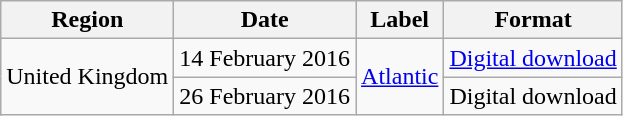<table class="wikitable plainrowheaders">
<tr>
<th scope="col">Region</th>
<th scope="col">Date</th>
<th scope="col">Label</th>
<th scope="col">Format</th>
</tr>
<tr>
<td rowspan="2">United Kingdom</td>
<td>14 February 2016</td>
<td rowspan="2"><a href='#'>Atlantic</a></td>
<td><a href='#'>Digital download</a> </td>
</tr>
<tr>
<td>26 February 2016</td>
<td>Digital download</td>
</tr>
</table>
